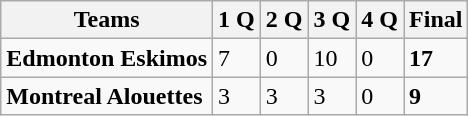<table class="wikitable">
<tr>
<th>Teams</th>
<th>1 Q</th>
<th>2 Q</th>
<th>3 Q</th>
<th>4 Q</th>
<th>Final</th>
</tr>
<tr>
<td><strong>Edmonton Eskimos</strong></td>
<td>7</td>
<td>0</td>
<td>10</td>
<td>0</td>
<td><strong>17</strong></td>
</tr>
<tr>
<td><strong>Montreal Alouettes</strong></td>
<td>3</td>
<td>3</td>
<td>3</td>
<td>0</td>
<td><strong>9</strong></td>
</tr>
</table>
